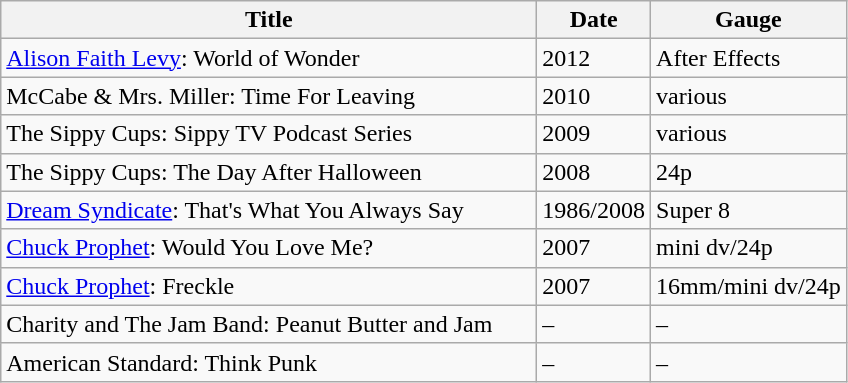<table class="wikitable">
<tr>
<th style="width:350px">Title</th>
<th style="width:50px">Date</th>
<th>Gauge</th>
</tr>
<tr>
<td><a href='#'>Alison Faith Levy</a>: World of Wonder</td>
<td>2012</td>
<td>After Effects</td>
</tr>
<tr>
<td>McCabe & Mrs. Miller: Time For Leaving</td>
<td>2010</td>
<td>various</td>
</tr>
<tr>
<td>The Sippy Cups: Sippy TV Podcast Series</td>
<td>2009</td>
<td>various</td>
</tr>
<tr>
<td>The Sippy Cups: The Day After Halloween</td>
<td>2008</td>
<td>24p</td>
</tr>
<tr>
<td><a href='#'>Dream Syndicate</a>: That's What You Always Say</td>
<td>1986/2008</td>
<td>Super 8</td>
</tr>
<tr>
<td><a href='#'>Chuck Prophet</a>: Would You Love Me?</td>
<td>2007</td>
<td>mini dv/24p</td>
</tr>
<tr>
<td><a href='#'>Chuck Prophet</a>: Freckle</td>
<td>2007</td>
<td>16mm/mini dv/24p</td>
</tr>
<tr>
<td>Charity and The Jam Band: Peanut Butter and Jam</td>
<td>–</td>
<td>–</td>
</tr>
<tr>
<td>American Standard: Think Punk</td>
<td>–</td>
<td>–</td>
</tr>
</table>
